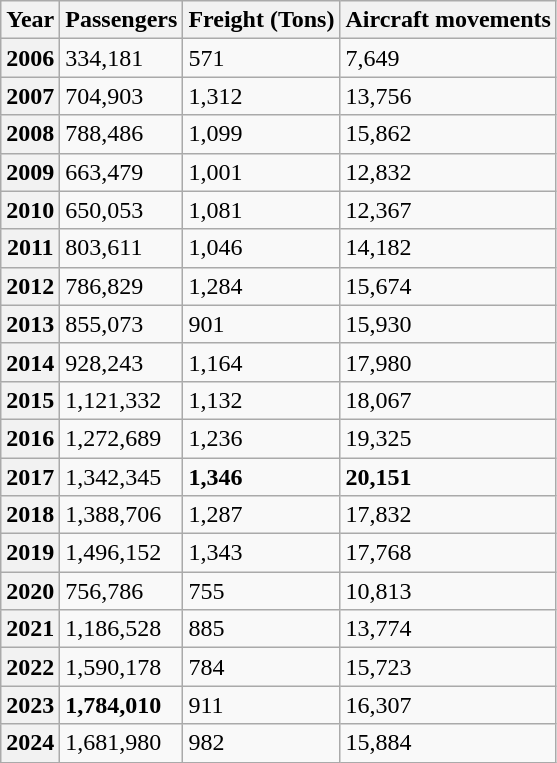<table class="wikitable">
<tr>
<th>Year</th>
<th>Passengers</th>
<th>Freight (Tons)</th>
<th>Aircraft movements</th>
</tr>
<tr>
<th>2006</th>
<td>334,181</td>
<td>571</td>
<td>7,649</td>
</tr>
<tr>
<th>2007</th>
<td>704,903</td>
<td>1,312</td>
<td>13,756</td>
</tr>
<tr>
<th>2008</th>
<td>788,486</td>
<td>1,099</td>
<td>15,862</td>
</tr>
<tr>
<th>2009</th>
<td>663,479</td>
<td>1,001</td>
<td>12,832</td>
</tr>
<tr>
<th>2010</th>
<td>650,053</td>
<td>1,081</td>
<td>12,367</td>
</tr>
<tr>
<th>2011</th>
<td>803,611</td>
<td>1,046</td>
<td>14,182</td>
</tr>
<tr>
<th>2012</th>
<td>786,829</td>
<td>1,284</td>
<td>15,674</td>
</tr>
<tr>
<th>2013</th>
<td>855,073</td>
<td>901</td>
<td>15,930</td>
</tr>
<tr>
<th>2014</th>
<td>928,243</td>
<td>1,164</td>
<td>17,980</td>
</tr>
<tr>
<th>2015</th>
<td>1,121,332</td>
<td>1,132</td>
<td>18,067</td>
</tr>
<tr>
<th>2016</th>
<td>1,272,689</td>
<td>1,236</td>
<td>19,325</td>
</tr>
<tr>
<th>2017</th>
<td>1,342,345</td>
<td><strong>1,346</strong></td>
<td><strong>20,151</strong></td>
</tr>
<tr>
<th>2018</th>
<td>1,388,706</td>
<td>1,287</td>
<td>17,832</td>
</tr>
<tr>
<th>2019</th>
<td>1,496,152</td>
<td>1,343</td>
<td>17,768</td>
</tr>
<tr>
<th>2020</th>
<td>756,786</td>
<td>755</td>
<td>10,813</td>
</tr>
<tr>
<th>2021</th>
<td>1,186,528</td>
<td>885</td>
<td>13,774</td>
</tr>
<tr>
<th>2022</th>
<td>1,590,178</td>
<td>784</td>
<td>15,723</td>
</tr>
<tr>
<th>2023</th>
<td><strong>1,784,010</strong></td>
<td>911</td>
<td>16,307</td>
</tr>
<tr>
<th>2024</th>
<td>1,681,980</td>
<td>982</td>
<td>15,884</td>
</tr>
</table>
